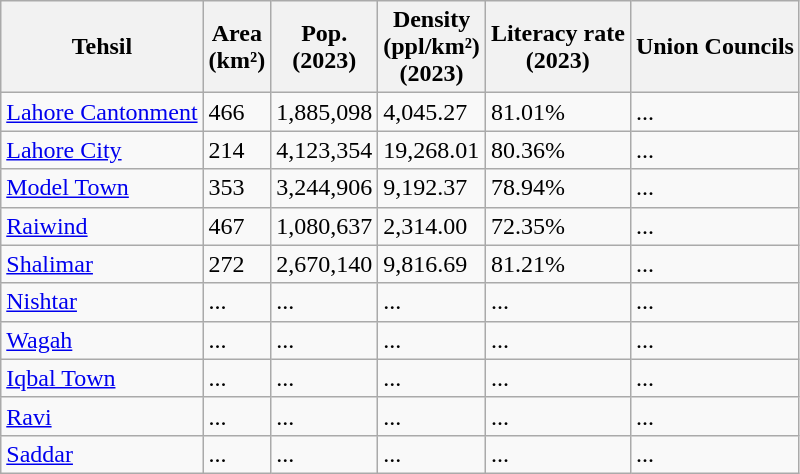<table class="wikitable sortable static-row-numbers static-row-header-hash">
<tr>
<th>Tehsil</th>
<th>Area<br>(km²)</th>
<th>Pop.<br>(2023)</th>
<th>Density<br>(ppl/km²)<br>(2023)</th>
<th>Literacy rate<br>(2023)</th>
<th>Union Councils</th>
</tr>
<tr>
<td><a href='#'>Lahore Cantonment</a></td>
<td>466</td>
<td>1,885,098</td>
<td>4,045.27</td>
<td>81.01%</td>
<td>...</td>
</tr>
<tr>
<td><a href='#'>Lahore City</a></td>
<td>214</td>
<td>4,123,354</td>
<td>19,268.01</td>
<td>80.36%</td>
<td>...</td>
</tr>
<tr>
<td><a href='#'>Model Town</a></td>
<td>353</td>
<td>3,244,906</td>
<td>9,192.37</td>
<td>78.94%</td>
<td>...</td>
</tr>
<tr>
<td><a href='#'>Raiwind</a></td>
<td>467</td>
<td>1,080,637</td>
<td>2,314.00</td>
<td>72.35%</td>
<td>...</td>
</tr>
<tr>
<td><a href='#'>Shalimar</a></td>
<td>272</td>
<td>2,670,140</td>
<td>9,816.69</td>
<td>81.21%</td>
<td>...</td>
</tr>
<tr>
<td><a href='#'>Nishtar</a></td>
<td>...</td>
<td>...</td>
<td>...</td>
<td>...</td>
<td>...</td>
</tr>
<tr>
<td><a href='#'>Wagah</a></td>
<td>...</td>
<td>...</td>
<td>...</td>
<td>...</td>
<td>...</td>
</tr>
<tr>
<td><a href='#'>Iqbal Town</a></td>
<td>...</td>
<td>...</td>
<td>...</td>
<td>...</td>
<td>...</td>
</tr>
<tr>
<td><a href='#'>Ravi</a></td>
<td>...</td>
<td>...</td>
<td>...</td>
<td>...</td>
<td>...</td>
</tr>
<tr>
<td><a href='#'>Saddar</a></td>
<td>...</td>
<td>...</td>
<td>...</td>
<td>...</td>
<td>...</td>
</tr>
</table>
